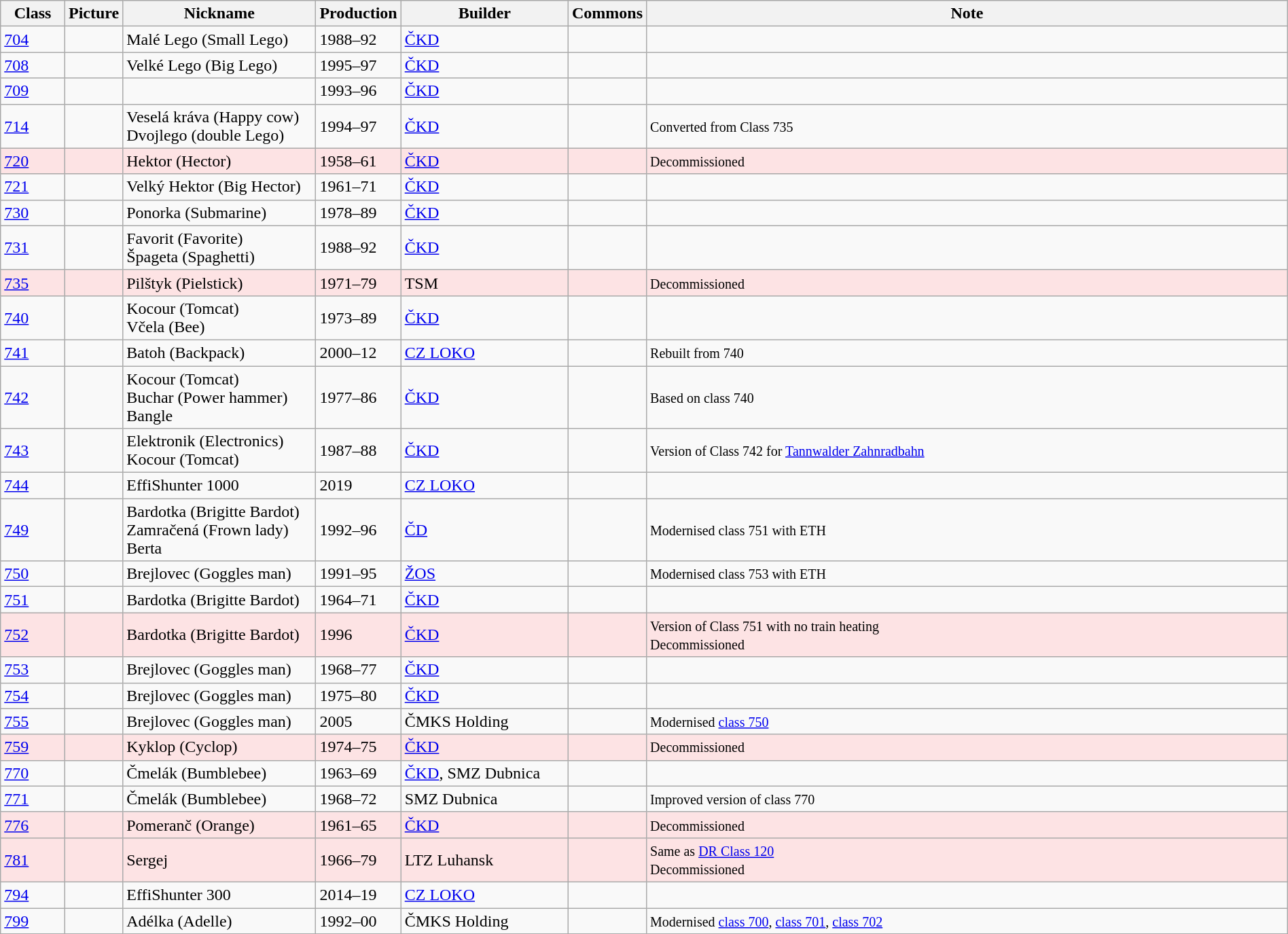<table class="wikitable" border="1" width="100%">
<tr>
<th width="5%">Class</th>
<th width="1%">Picture</th>
<th width="15%">Nickname</th>
<th width="6%">Production</th>
<th width="13%">Builder</th>
<th width="1%">Commons</th>
<th>Note</th>
</tr>
<tr>
<td><a href='#'>704</a></td>
<td></td>
<td>Malé Lego (Small Lego)</td>
<td>1988–92</td>
<td><a href='#'>ČKD</a></td>
<td></td>
<td></td>
</tr>
<tr>
<td><a href='#'>708</a></td>
<td></td>
<td>Velké Lego (Big Lego)</td>
<td>1995–97</td>
<td><a href='#'>ČKD</a></td>
<td></td>
<td></td>
</tr>
<tr>
<td><a href='#'>709</a></td>
<td></td>
<td></td>
<td>1993–96</td>
<td><a href='#'>ČKD</a></td>
<td></td>
<td></td>
</tr>
<tr>
<td><a href='#'>714</a></td>
<td></td>
<td>Veselá kráva (Happy cow)<br>Dvojlego (double Lego)</td>
<td>1994–97</td>
<td><a href='#'>ČKD</a></td>
<td></td>
<td><small>Converted from Class 735</small></td>
</tr>
<tr style="background-color: #FDE3E4;">
<td><a href='#'>720</a></td>
<td></td>
<td>Hektor (Hector)</td>
<td>1958–61</td>
<td><a href='#'>ČKD</a></td>
<td></td>
<td><small><span>Decommissioned</span></small></td>
</tr>
<tr>
<td><a href='#'>721</a></td>
<td></td>
<td>Velký Hektor (Big Hector)</td>
<td>1961–71</td>
<td><a href='#'>ČKD</a></td>
<td></td>
<td></td>
</tr>
<tr>
<td><a href='#'>730</a></td>
<td></td>
<td>Ponorka (Submarine)</td>
<td>1978–89</td>
<td><a href='#'>ČKD</a></td>
<td></td>
<td></td>
</tr>
<tr>
<td><a href='#'>731</a></td>
<td></td>
<td>Favorit (Favorite)<br>Špageta (Spaghetti)</td>
<td>1988–92</td>
<td><a href='#'>ČKD</a></td>
<td></td>
<td></td>
</tr>
<tr style="background-color: #FDE3E4;">
<td><a href='#'>735</a></td>
<td></td>
<td>Pilštyk (Pielstick)</td>
<td>1971–79</td>
<td>TSM</td>
<td></td>
<td><small><span>Decommissioned</span></small></td>
</tr>
<tr>
<td><a href='#'>740</a></td>
<td></td>
<td>Kocour (Tomcat)<br>Včela (Bee)</td>
<td>1973–89</td>
<td><a href='#'>ČKD</a></td>
<td></td>
<td></td>
</tr>
<tr>
<td><a href='#'>741</a></td>
<td></td>
<td>Batoh (Backpack)</td>
<td>2000–12</td>
<td><a href='#'>CZ LOKO</a></td>
<td></td>
<td><small>Rebuilt from 740</small></td>
</tr>
<tr>
<td><a href='#'>742</a></td>
<td></td>
<td>Kocour (Tomcat)<br>Buchar (Power hammer)<br>Bangle</td>
<td>1977–86</td>
<td><a href='#'>ČKD</a></td>
<td></td>
<td><small>Based on class 740</small></td>
</tr>
<tr>
<td><a href='#'>743</a></td>
<td></td>
<td>Elektronik (Electronics)<br>Kocour (Tomcat)</td>
<td>1987–88</td>
<td><a href='#'>ČKD</a></td>
<td></td>
<td><small>Version of Class 742 for <a href='#'>Tannwalder Zahnradbahn</a></small></td>
</tr>
<tr>
<td><a href='#'>744</a></td>
<td></td>
<td>EffiShunter 1000</td>
<td>2019</td>
<td><a href='#'>CZ LOKO</a></td>
<td></td>
<td></td>
</tr>
<tr>
<td><a href='#'>749</a></td>
<td></td>
<td>Bardotka (Brigitte Bardot)<br>Zamračená (Frown lady)<br>Berta</td>
<td>1992–96</td>
<td><a href='#'>ČD</a></td>
<td></td>
<td><small>Modernised class 751 with ETH</small></td>
</tr>
<tr>
<td><a href='#'>750</a></td>
<td></td>
<td>Brejlovec (Goggles man)</td>
<td>1991–95</td>
<td><a href='#'>ŽOS</a></td>
<td></td>
<td><small>Modernised class 753 with ETH</small></td>
</tr>
<tr>
<td><a href='#'>751</a></td>
<td></td>
<td>Bardotka (Brigitte Bardot)</td>
<td>1964–71</td>
<td><a href='#'>ČKD</a></td>
<td></td>
<td></td>
</tr>
<tr style="background-color: #FDE3E4;">
<td><a href='#'>752</a></td>
<td></td>
<td>Bardotka (Brigitte Bardot)</td>
<td>1996</td>
<td><a href='#'>ČKD</a></td>
<td></td>
<td><small>Version of Class 751 with no train heating<br><span>Decommissioned</span></small></td>
</tr>
<tr>
<td><a href='#'>753</a></td>
<td></td>
<td>Brejlovec (Goggles man)</td>
<td>1968–77</td>
<td><a href='#'>ČKD</a></td>
<td></td>
<td></td>
</tr>
<tr>
<td><a href='#'>754</a></td>
<td></td>
<td>Brejlovec (Goggles man)</td>
<td>1975–80</td>
<td><a href='#'>ČKD</a></td>
<td></td>
<td></td>
</tr>
<tr>
<td><a href='#'>755</a></td>
<td></td>
<td>Brejlovec (Goggles man)</td>
<td>2005</td>
<td>ČMKS Holding</td>
<td></td>
<td><small>Modernised <a href='#'>class 750</a></small></td>
</tr>
<tr style="background-color: #FDE3E4;">
<td><a href='#'>759</a></td>
<td></td>
<td>Kyklop (Cyclop)</td>
<td>1974–75</td>
<td><a href='#'>ČKD</a></td>
<td></td>
<td><small><span>Decommissioned</span></small></td>
</tr>
<tr>
<td><a href='#'>770</a></td>
<td></td>
<td>Čmelák (Bumblebee)</td>
<td>1963–69</td>
<td><a href='#'>ČKD</a>, SMZ Dubnica</td>
<td></td>
<td></td>
</tr>
<tr>
<td><a href='#'>771</a></td>
<td></td>
<td>Čmelák (Bumblebee)</td>
<td>1968–72</td>
<td>SMZ Dubnica</td>
<td></td>
<td><small>Improved version of class 770</small></td>
</tr>
<tr style="background-color: #FDE3E4;">
<td><a href='#'>776</a></td>
<td></td>
<td>Pomeranč (Orange)</td>
<td>1961–65</td>
<td><a href='#'>ČKD</a></td>
<td></td>
<td><small><span>Decommissioned</span></small></td>
</tr>
<tr style="background-color: #FDE3E4;">
<td><a href='#'>781</a></td>
<td></td>
<td>Sergej</td>
<td>1966–79</td>
<td>LTZ Luhansk</td>
<td></td>
<td><small> Same as <a href='#'>DR Class 120</a> <br> <span>Decommissioned</span> </small></td>
</tr>
<tr>
<td><a href='#'>794</a></td>
<td></td>
<td>EffiShunter 300</td>
<td>2014–19</td>
<td><a href='#'>CZ LOKO</a></td>
<td></td>
<td></td>
</tr>
<tr>
<td><a href='#'>799</a></td>
<td></td>
<td>Adélka (Adelle)</td>
<td>1992–00</td>
<td>ČMKS Holding</td>
<td></td>
<td><small>Modernised <a href='#'>class 700</a>, <a href='#'>class 701</a>, <a href='#'>class 702</a></small></td>
</tr>
</table>
